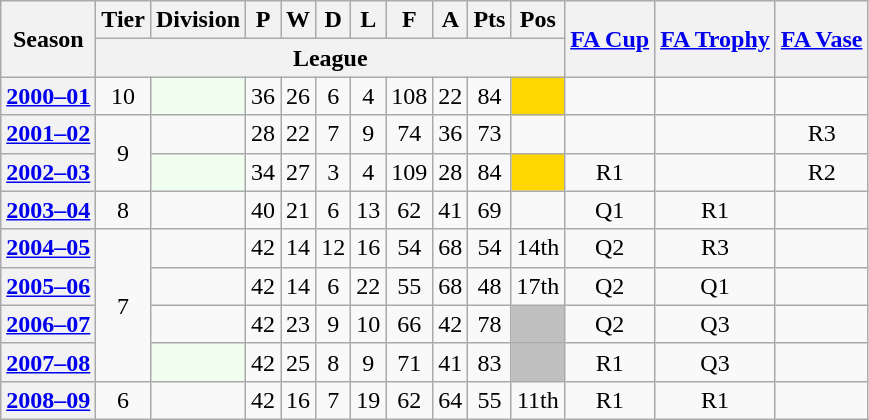<table class="wikitable sortable plainrowheaders" style="text-align: center">
<tr>
<th rowspan=2 scope=col>Season</th>
<th>Tier</th>
<th scope="col">Division</th>
<th scope=col>P</th>
<th scope=col>W</th>
<th scope=col>D</th>
<th scope=col>L</th>
<th scope=col>F</th>
<th scope=col>A</th>
<th scope=col>Pts</th>
<th scope=col>Pos</th>
<th rowspan=2 scope="col"><a href='#'>FA Cup</a></th>
<th rowspan=2 scope="col"><a href='#'>FA Trophy</a></th>
<th rowspan=2 scope="col"><a href='#'>FA Vase</a></th>
</tr>
<tr class=unsortable>
<th colspan="10">League</th>
</tr>
<tr>
<th scope="row" style="text-align: center;"><a href='#'>2000–01</a></th>
<td>10</td>
<td bgcolor="Honeydew"></td>
<td>36</td>
<td>26</td>
<td>6</td>
<td>4</td>
<td>108</td>
<td>22</td>
<td>84</td>
<td bgcolor=gold></td>
<td></td>
<td></td>
<td></td>
</tr>
<tr>
<th scope="row" style="text-align: center;"><a href='#'>2001–02</a></th>
<td rowspan="2">9</td>
<td></td>
<td>28</td>
<td>22</td>
<td>7</td>
<td>9</td>
<td>74</td>
<td>36</td>
<td>73</td>
<td></td>
<td></td>
<td></td>
<td>R3</td>
</tr>
<tr>
<th scope="row" style="text-align: center;"><a href='#'>2002–03</a></th>
<td bgcolor="Honeydew"></td>
<td>34</td>
<td>27</td>
<td>3</td>
<td>4</td>
<td>109</td>
<td>28</td>
<td>84</td>
<td bgcolor=gold></td>
<td>R1</td>
<td></td>
<td>R2</td>
</tr>
<tr>
<th scope="row" style="text-align: center;"><a href='#'>2003–04</a></th>
<td>8</td>
<td></td>
<td>40</td>
<td>21</td>
<td>6</td>
<td>13</td>
<td>62</td>
<td>41</td>
<td>69</td>
<td></td>
<td>Q1</td>
<td>R1</td>
<td></td>
</tr>
<tr>
<th scope="row" style="text-align: center;"><a href='#'>2004–05</a></th>
<td rowspan="4">7</td>
<td></td>
<td>42</td>
<td>14</td>
<td>12</td>
<td>16</td>
<td>54</td>
<td>68</td>
<td>54</td>
<td>14th</td>
<td>Q2</td>
<td>R3</td>
<td></td>
</tr>
<tr>
<th scope="row" style="text-align: center;"><a href='#'>2005–06</a></th>
<td></td>
<td>42</td>
<td>14</td>
<td>6</td>
<td>22</td>
<td>55</td>
<td>68</td>
<td>48</td>
<td>17th</td>
<td>Q2</td>
<td>Q1</td>
<td></td>
</tr>
<tr>
<th scope="row" style="text-align: center;"><a href='#'>2006–07</a></th>
<td></td>
<td>42</td>
<td>23</td>
<td>9</td>
<td>10</td>
<td>66</td>
<td>42</td>
<td>78</td>
<td bgcolor=silver></td>
<td>Q2</td>
<td>Q3</td>
<td></td>
</tr>
<tr>
<th scope="row" style="text-align: center;"><a href='#'>2007–08</a></th>
<td bgcolor="Honeydew"></td>
<td>42</td>
<td>25</td>
<td>8</td>
<td>9</td>
<td>71</td>
<td>41</td>
<td>83</td>
<td bgcolor=silver></td>
<td>R1</td>
<td>Q3</td>
<td></td>
</tr>
<tr>
<th scope="row" style="text-align: center;"><a href='#'>2008–09</a></th>
<td>6</td>
<td></td>
<td>42</td>
<td>16</td>
<td>7</td>
<td>19</td>
<td>62</td>
<td>64</td>
<td>55</td>
<td>11th</td>
<td>R1</td>
<td>R1</td>
<td></td>
</tr>
</table>
